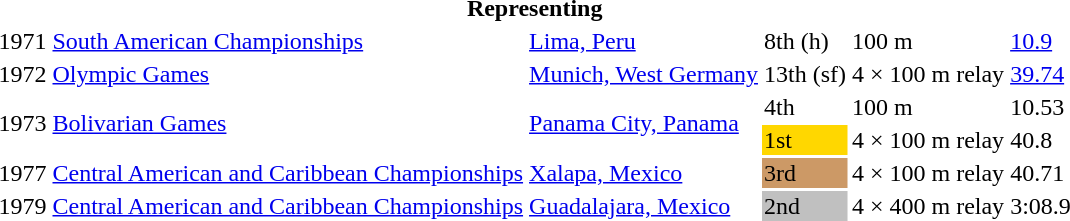<table>
<tr>
<th colspan="6">Representing </th>
</tr>
<tr>
<td>1971</td>
<td><a href='#'>South American Championships</a></td>
<td><a href='#'>Lima, Peru</a></td>
<td>8th (h)</td>
<td>100 m</td>
<td><a href='#'>10.9</a></td>
</tr>
<tr>
<td>1972</td>
<td><a href='#'>Olympic Games</a></td>
<td><a href='#'>Munich, West Germany</a></td>
<td>13th (sf)</td>
<td>4 × 100 m relay</td>
<td><a href='#'>39.74</a></td>
</tr>
<tr>
<td rowspan=2>1973</td>
<td rowspan=2><a href='#'>Bolivarian Games</a></td>
<td rowspan=2><a href='#'>Panama City, Panama</a></td>
<td>4th</td>
<td>100 m</td>
<td>10.53</td>
</tr>
<tr>
<td bgcolor=gold>1st</td>
<td>4 × 100 m relay</td>
<td>40.8</td>
</tr>
<tr>
<td>1977</td>
<td><a href='#'>Central American and Caribbean Championships</a></td>
<td><a href='#'>Xalapa, Mexico</a></td>
<td bgcolor=cc9966>3rd</td>
<td>4 × 100 m relay</td>
<td>40.71</td>
</tr>
<tr>
<td>1979</td>
<td><a href='#'>Central American and Caribbean Championships</a></td>
<td><a href='#'>Guadalajara, Mexico</a></td>
<td bgcolor=silver>2nd</td>
<td>4 × 400 m relay</td>
<td>3:08.9</td>
</tr>
</table>
